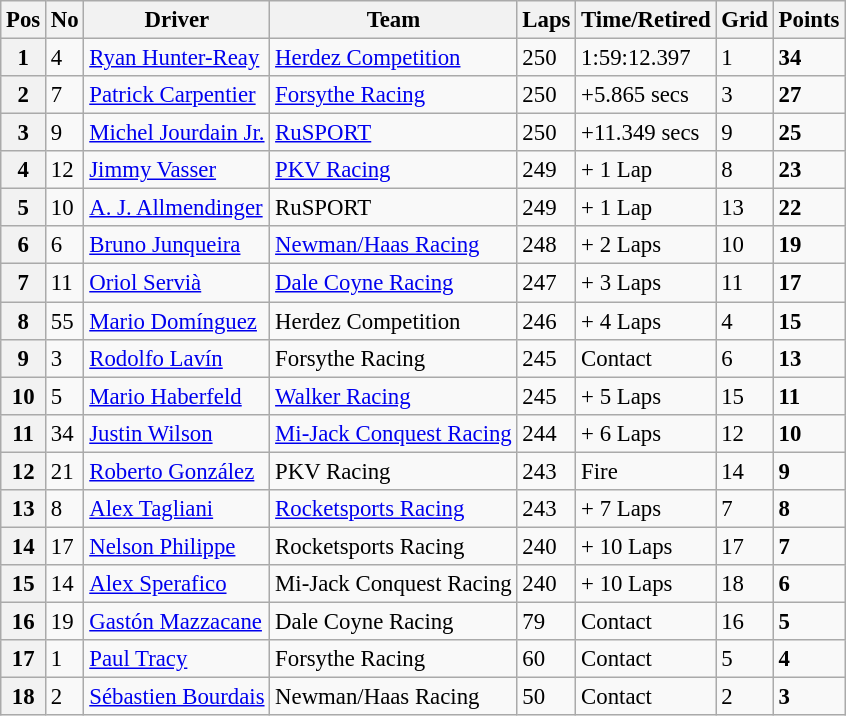<table class="wikitable" style="font-size:95%;">
<tr>
<th>Pos</th>
<th>No</th>
<th>Driver</th>
<th>Team</th>
<th>Laps</th>
<th>Time/Retired</th>
<th>Grid</th>
<th>Points</th>
</tr>
<tr>
<th>1</th>
<td>4</td>
<td> <a href='#'>Ryan Hunter-Reay</a></td>
<td><a href='#'>Herdez Competition</a></td>
<td>250</td>
<td>1:59:12.397</td>
<td>1</td>
<td><strong>34</strong></td>
</tr>
<tr>
<th>2</th>
<td>7</td>
<td> <a href='#'>Patrick Carpentier</a></td>
<td><a href='#'>Forsythe Racing</a></td>
<td>250</td>
<td>+5.865 secs</td>
<td>3</td>
<td><strong>27</strong></td>
</tr>
<tr>
<th>3</th>
<td>9</td>
<td> <a href='#'>Michel Jourdain Jr.</a></td>
<td><a href='#'>RuSPORT</a></td>
<td>250</td>
<td>+11.349 secs</td>
<td>9</td>
<td><strong>25</strong></td>
</tr>
<tr>
<th>4</th>
<td>12</td>
<td> <a href='#'>Jimmy Vasser</a></td>
<td><a href='#'>PKV Racing</a></td>
<td>249</td>
<td>+ 1 Lap</td>
<td>8</td>
<td><strong>23</strong></td>
</tr>
<tr>
<th>5</th>
<td>10</td>
<td> <a href='#'>A. J. Allmendinger</a></td>
<td>RuSPORT</td>
<td>249</td>
<td>+ 1 Lap</td>
<td>13</td>
<td><strong>22</strong></td>
</tr>
<tr>
<th>6</th>
<td>6</td>
<td> <a href='#'>Bruno Junqueira</a></td>
<td><a href='#'>Newman/Haas Racing</a></td>
<td>248</td>
<td>+ 2 Laps</td>
<td>10</td>
<td><strong>19</strong></td>
</tr>
<tr>
<th>7</th>
<td>11</td>
<td> <a href='#'>Oriol Servià</a></td>
<td><a href='#'>Dale Coyne Racing</a></td>
<td>247</td>
<td>+ 3 Laps</td>
<td>11</td>
<td><strong>17</strong></td>
</tr>
<tr>
<th>8</th>
<td>55</td>
<td> <a href='#'>Mario Domínguez</a></td>
<td>Herdez Competition</td>
<td>246</td>
<td>+ 4 Laps</td>
<td>4</td>
<td><strong>15</strong></td>
</tr>
<tr>
<th>9</th>
<td>3</td>
<td> <a href='#'>Rodolfo Lavín</a></td>
<td>Forsythe Racing</td>
<td>245</td>
<td>Contact</td>
<td>6</td>
<td><strong>13</strong></td>
</tr>
<tr>
<th>10</th>
<td>5</td>
<td> <a href='#'>Mario Haberfeld</a></td>
<td><a href='#'>Walker Racing</a></td>
<td>245</td>
<td>+ 5 Laps</td>
<td>15</td>
<td><strong>11</strong></td>
</tr>
<tr>
<th>11</th>
<td>34</td>
<td> <a href='#'>Justin Wilson</a></td>
<td><a href='#'>Mi-Jack Conquest Racing</a></td>
<td>244</td>
<td>+ 6 Laps</td>
<td>12</td>
<td><strong>10</strong></td>
</tr>
<tr>
<th>12</th>
<td>21</td>
<td> <a href='#'>Roberto González</a></td>
<td>PKV Racing</td>
<td>243</td>
<td>Fire</td>
<td>14</td>
<td><strong>9</strong></td>
</tr>
<tr>
<th>13</th>
<td>8</td>
<td> <a href='#'>Alex Tagliani</a></td>
<td><a href='#'>Rocketsports Racing</a></td>
<td>243</td>
<td>+ 7 Laps</td>
<td>7</td>
<td><strong>8</strong></td>
</tr>
<tr>
<th>14</th>
<td>17</td>
<td> <a href='#'>Nelson Philippe</a></td>
<td>Rocketsports Racing</td>
<td>240</td>
<td>+ 10 Laps</td>
<td>17</td>
<td><strong>7</strong></td>
</tr>
<tr>
<th>15</th>
<td>14</td>
<td> <a href='#'>Alex Sperafico</a></td>
<td>Mi-Jack Conquest Racing</td>
<td>240</td>
<td>+ 10 Laps</td>
<td>18</td>
<td><strong>6</strong></td>
</tr>
<tr>
<th>16</th>
<td>19</td>
<td> <a href='#'>Gastón Mazzacane</a></td>
<td>Dale Coyne Racing</td>
<td>79</td>
<td>Contact</td>
<td>16</td>
<td><strong>5</strong></td>
</tr>
<tr>
<th>17</th>
<td>1</td>
<td> <a href='#'>Paul Tracy</a></td>
<td>Forsythe Racing</td>
<td>60</td>
<td>Contact</td>
<td>5</td>
<td><strong>4</strong></td>
</tr>
<tr>
<th>18</th>
<td>2</td>
<td> <a href='#'>Sébastien Bourdais</a></td>
<td>Newman/Haas Racing</td>
<td>50</td>
<td>Contact</td>
<td>2</td>
<td><strong>3</strong></td>
</tr>
</table>
